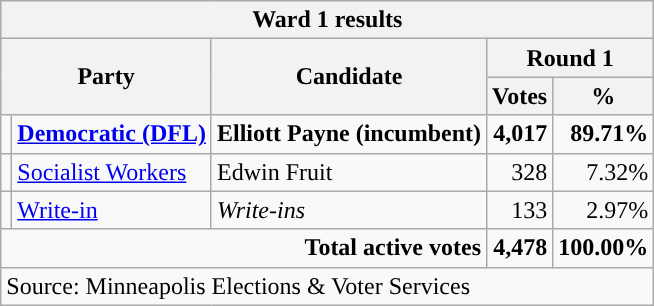<table class="wikitable">
<tr>
<th colspan="5">Ward 1 results</th>
</tr>
<tr>
<th rowspan="2" colspan="2">Party</th>
<th rowspan="2">Candidate</th>
<th colspan="2">Round 1</th>
</tr>
<tr>
<th>Votes</th>
<th>%</th>
</tr>
<tr>
<td style="background-color:"></td>
<td><strong><a href='#'>Democratic (DFL)</a></strong></td>
<td><strong>Elliott Payne (incumbent)</strong></td>
<td align="right"><strong>4,017</strong></td>
<td align="right"><strong>89.71%</strong></td>
</tr>
<tr>
<td style="background-color:"></td>
<td><a href='#'>Socialist Workers</a></td>
<td>Edwin Fruit</td>
<td align="right">328</td>
<td align="right">7.32%</td>
</tr>
<tr>
<td style="background-color:"></td>
<td><a href='#'>Write-in</a></td>
<td><em>Write-ins</em></td>
<td align="right">133</td>
<td align="right">2.97%</td>
</tr>
<tr align="right">
<td colspan="3"><strong>Total active votes</strong></td>
<td><strong>4,478</strong></td>
<td><strong>100.00%</strong></td>
</tr>
<tr>
<td colspan="7">Source: Minneapolis Elections & Voter Services</td>
</tr>
</table>
